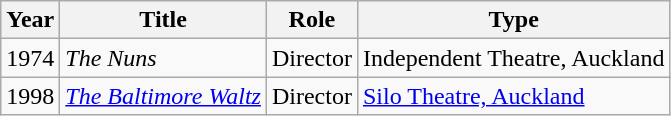<table class=wikitable>
<tr>
<th>Year</th>
<th>Title</th>
<th>Role</th>
<th>Type</th>
</tr>
<tr>
<td>1974</td>
<td><em>The Nuns</em></td>
<td>Director</td>
<td>Independent Theatre, Auckland</td>
</tr>
<tr>
<td>1998</td>
<td><em><a href='#'>The Baltimore Waltz</a></em></td>
<td>Director</td>
<td><a href='#'>Silo Theatre, Auckland</a></td>
</tr>
</table>
